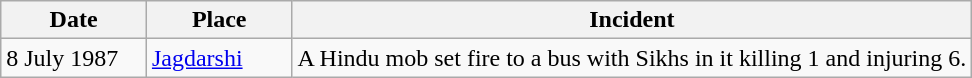<table class="wikitable">
<tr>
<th width="15%">Date</th>
<th width="15%">Place</th>
<th width="70%">Incident</th>
</tr>
<tr>
<td>8 July 1987</td>
<td><a href='#'>Jagdarshi</a></td>
<td>A Hindu mob set fire to a bus with Sikhs in it killing 1 and injuring 6.</td>
</tr>
</table>
